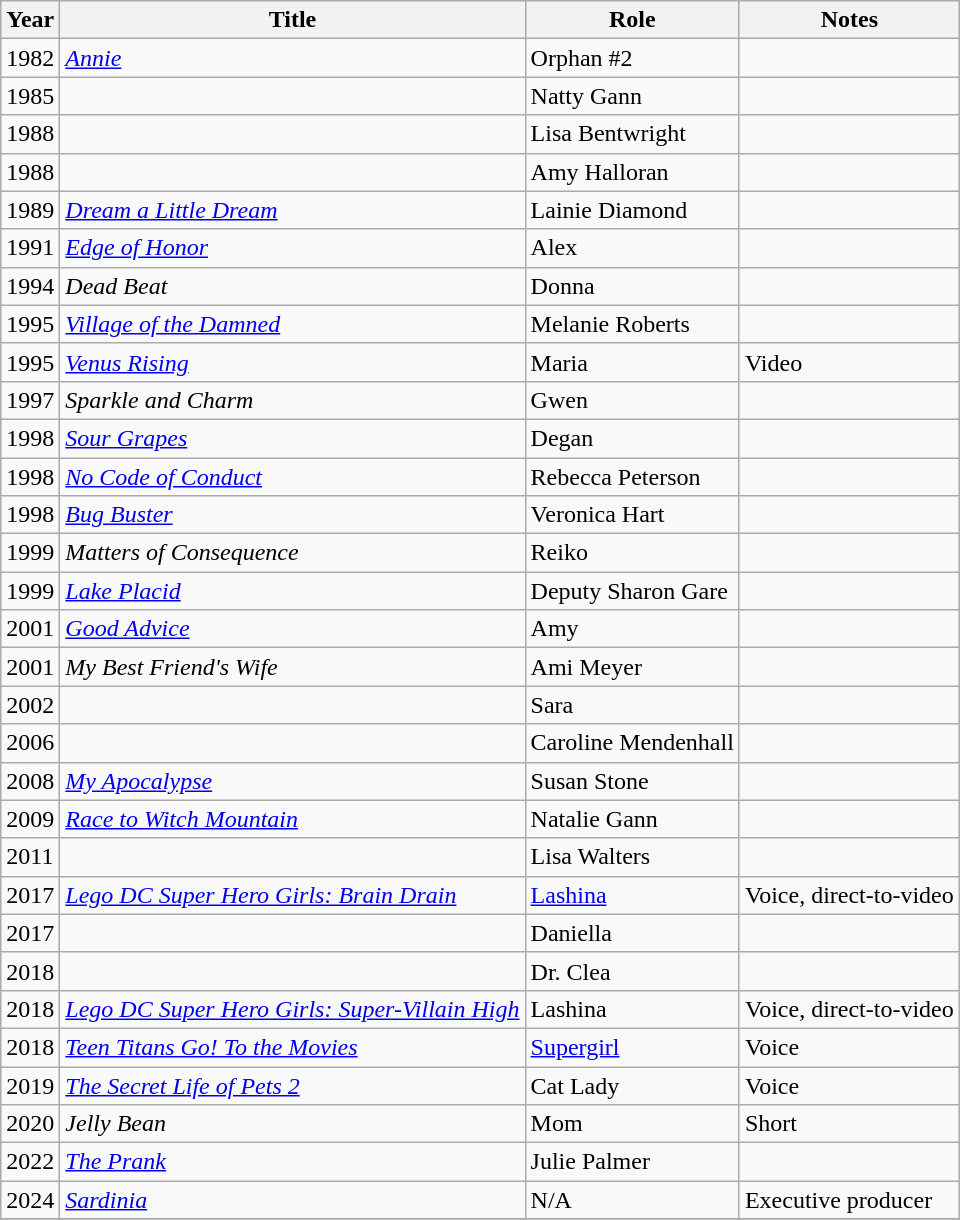<table class="wikitable">
<tr>
<th>Year</th>
<th>Title</th>
<th>Role</th>
<th>Notes</th>
</tr>
<tr>
<td>1982</td>
<td><em><a href='#'>Annie</a></em></td>
<td>Orphan #2</td>
<td></td>
</tr>
<tr>
<td>1985</td>
<td><em></em></td>
<td>Natty Gann</td>
<td></td>
</tr>
<tr>
<td>1988</td>
<td><em></em></td>
<td>Lisa Bentwright</td>
<td></td>
</tr>
<tr>
<td>1988</td>
<td><em></em></td>
<td>Amy Halloran</td>
<td></td>
</tr>
<tr>
<td>1989</td>
<td><em><a href='#'>Dream a Little Dream</a></em></td>
<td>Lainie Diamond</td>
<td></td>
</tr>
<tr>
<td>1991</td>
<td><em><a href='#'>Edge of Honor</a></em></td>
<td>Alex</td>
<td></td>
</tr>
<tr>
<td>1994</td>
<td><em>Dead Beat</em></td>
<td>Donna</td>
<td></td>
</tr>
<tr>
<td>1995</td>
<td><em><a href='#'>Village of the Damned</a></em></td>
<td>Melanie Roberts</td>
<td></td>
</tr>
<tr>
<td>1995</td>
<td><em><a href='#'>Venus Rising</a></em></td>
<td>Maria</td>
<td>Video</td>
</tr>
<tr>
<td>1997</td>
<td><em>Sparkle and Charm</em></td>
<td>Gwen</td>
<td></td>
</tr>
<tr>
<td>1998</td>
<td><em><a href='#'>Sour Grapes</a></em></td>
<td>Degan</td>
<td></td>
</tr>
<tr>
<td>1998</td>
<td><em><a href='#'>No Code of Conduct</a></em></td>
<td>Rebecca Peterson</td>
<td></td>
</tr>
<tr>
<td>1998</td>
<td><em><a href='#'>Bug Buster</a></em></td>
<td>Veronica Hart</td>
<td></td>
</tr>
<tr>
<td>1999</td>
<td><em>Matters of Consequence</em></td>
<td>Reiko</td>
<td></td>
</tr>
<tr>
<td>1999</td>
<td><em><a href='#'>Lake Placid</a></em></td>
<td>Deputy Sharon Gare</td>
<td></td>
</tr>
<tr>
<td>2001</td>
<td><em><a href='#'>Good Advice</a></em></td>
<td>Amy</td>
<td></td>
</tr>
<tr>
<td>2001</td>
<td><em>My Best Friend's Wife</em></td>
<td>Ami Meyer</td>
<td></td>
</tr>
<tr>
<td>2002</td>
<td><em></em></td>
<td>Sara</td>
<td></td>
</tr>
<tr>
<td>2006</td>
<td><em></em></td>
<td>Caroline Mendenhall</td>
<td></td>
</tr>
<tr>
<td>2008</td>
<td><em><a href='#'>My Apocalypse</a></em></td>
<td>Susan Stone</td>
<td></td>
</tr>
<tr>
<td>2009</td>
<td><em><a href='#'>Race to Witch Mountain</a></em></td>
<td>Natalie Gann</td>
<td></td>
</tr>
<tr>
<td>2011</td>
<td><em></em></td>
<td>Lisa Walters</td>
<td></td>
</tr>
<tr>
<td>2017</td>
<td><em><a href='#'>Lego DC Super Hero Girls: Brain Drain</a></em></td>
<td><a href='#'>Lashina</a></td>
<td>Voice, direct-to-video</td>
</tr>
<tr>
<td>2017</td>
<td><em></em></td>
<td>Daniella</td>
<td></td>
</tr>
<tr>
<td>2018</td>
<td><em></em></td>
<td>Dr. Clea</td>
<td></td>
</tr>
<tr>
<td>2018</td>
<td><em><a href='#'>Lego DC Super Hero Girls: Super-Villain High</a></em></td>
<td>Lashina</td>
<td>Voice, direct-to-video</td>
</tr>
<tr>
<td>2018</td>
<td><em><a href='#'>Teen Titans Go! To the Movies</a></em></td>
<td><a href='#'>Supergirl</a></td>
<td>Voice</td>
</tr>
<tr>
<td>2019</td>
<td><em><a href='#'>The Secret Life of Pets 2</a></em></td>
<td>Cat Lady</td>
<td>Voice</td>
</tr>
<tr>
<td>2020</td>
<td><em>Jelly Bean</em></td>
<td>Mom</td>
<td>Short</td>
</tr>
<tr>
<td>2022</td>
<td><em><a href='#'>The Prank</a></em></td>
<td>Julie Palmer</td>
<td></td>
</tr>
<tr>
<td>2024</td>
<td><em><a href='#'>Sardinia</a></em></td>
<td>N/A</td>
<td>Executive producer</td>
</tr>
<tr>
</tr>
</table>
